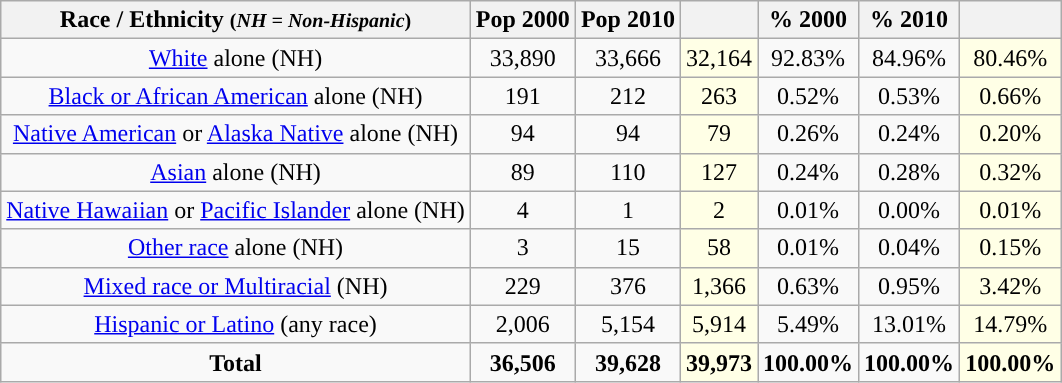<table class="wikitable" style="text-align:center;">
<tr>
<th>Race / Ethnicity <small>(<em>NH = Non-Hispanic</em>)</small></th>
<th>Pop 2000</th>
<th>Pop 2010</th>
<th></th>
<th>% 2000</th>
<th>% 2010</th>
<th></th>
</tr>
<tr>
<td><a href='#'>White</a> alone (NH)</td>
<td>33,890</td>
<td>33,666</td>
<td style='background: #ffffe6;'>32,164</td>
<td>92.83%</td>
<td>84.96%</td>
<td style='background: #ffffe6;'>80.46%</td>
</tr>
<tr>
<td><a href='#'>Black or African American</a> alone (NH)</td>
<td>191</td>
<td>212</td>
<td style='background: #ffffe6;'>263</td>
<td>0.52%</td>
<td>0.53%</td>
<td style='background: #ffffe6;'>0.66%</td>
</tr>
<tr>
<td><a href='#'>Native American</a> or <a href='#'>Alaska Native</a> alone (NH)</td>
<td>94</td>
<td>94</td>
<td style='background: #ffffe6;'>79</td>
<td>0.26%</td>
<td>0.24%</td>
<td style='background: #ffffe6;'>0.20%</td>
</tr>
<tr>
<td><a href='#'>Asian</a> alone (NH)</td>
<td>89</td>
<td>110</td>
<td style='background: #ffffe6;'>127</td>
<td>0.24%</td>
<td>0.28%</td>
<td style='background: #ffffe6;'>0.32%</td>
</tr>
<tr>
<td><a href='#'>Native Hawaiian</a> or <a href='#'>Pacific Islander</a> alone (NH)</td>
<td>4</td>
<td>1</td>
<td style='background: #ffffe6;'>2</td>
<td>0.01%</td>
<td>0.00%</td>
<td style='background: #ffffe6;'>0.01%</td>
</tr>
<tr>
<td><a href='#'>Other race</a> alone (NH)</td>
<td>3</td>
<td>15</td>
<td style='background: #ffffe6;'>58</td>
<td>0.01%</td>
<td>0.04%</td>
<td style='background: #ffffe6;'>0.15%</td>
</tr>
<tr>
<td><a href='#'>Mixed race or Multiracial</a> (NH)</td>
<td>229</td>
<td>376</td>
<td style='background: #ffffe6;'>1,366</td>
<td>0.63%</td>
<td>0.95%</td>
<td style='background: #ffffe6;'>3.42%</td>
</tr>
<tr>
<td><a href='#'>Hispanic or Latino</a> (any race)</td>
<td>2,006</td>
<td>5,154</td>
<td style='background: #ffffe6;'>5,914</td>
<td>5.49%</td>
<td>13.01%</td>
<td style='background: #ffffe6;'>14.79%</td>
</tr>
<tr>
<td><strong>Total</strong></td>
<td><strong>36,506</strong></td>
<td><strong>39,628</strong></td>
<td style='background: #ffffe6;'><strong>39,973</strong></td>
<td><strong>100.00%</strong></td>
<td><strong>100.00%</strong></td>
<td style='background: #ffffe6;'><strong>100.00%</strong></td>
</tr>
</table>
